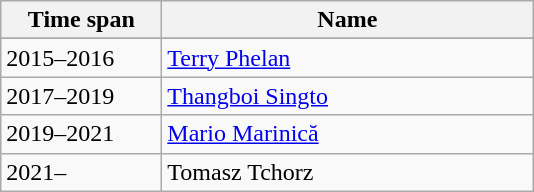<table class="wikitable">
<tr>
<th width="100px">Time span</th>
<th width="240px">Name</th>
</tr>
<tr>
</tr>
<tr>
<td>2015–2016</td>
<td> <a href='#'>Terry Phelan</a></td>
</tr>
<tr>
<td>2017–2019</td>
<td> <a href='#'>Thangboi Singto</a></td>
</tr>
<tr>
<td>2019–2021</td>
<td> <a href='#'>Mario Marinică</a></td>
</tr>
<tr>
<td>2021–</td>
<td> Tomasz Tchorz</td>
</tr>
</table>
